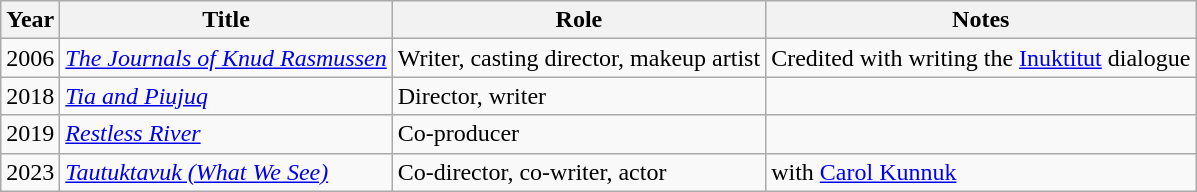<table class="wikitable sortable">
<tr>
<th>Year</th>
<th>Title</th>
<th>Role</th>
<th class="unsortable">Notes</th>
</tr>
<tr>
<td>2006</td>
<td data-sort-value="Journals of Knud Rasmussen, The"><em><a href='#'>The Journals of Knud Rasmussen</a></em></td>
<td>Writer, casting director, makeup artist</td>
<td>Credited with writing the <a href='#'>Inuktitut</a> dialogue</td>
</tr>
<tr>
<td>2018</td>
<td><em><a href='#'>Tia and Piujuq</a></em></td>
<td>Director, writer</td>
<td></td>
</tr>
<tr>
<td>2019</td>
<td><em><a href='#'>Restless River</a></em></td>
<td>Co-producer</td>
<td></td>
</tr>
<tr>
<td>2023</td>
<td><em><a href='#'>Tautuktavuk (What We See)</a></em></td>
<td>Co-director, co-writer, actor</td>
<td>with <a href='#'>Carol Kunnuk</a></td>
</tr>
</table>
